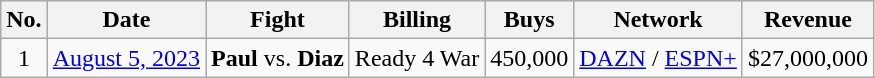<table class="wikitable sortable">
<tr>
<th>No.</th>
<th>Date</th>
<th>Fight</th>
<th>Billing</th>
<th>Buys</th>
<th>Network</th>
<th>Revenue</th>
</tr>
<tr>
<td align="center">1</td>
<td align="center"><a href='#'>August 5, 2023</a></td>
<td align="center"><strong>Paul</strong> vs. <strong>Diaz</strong></td>
<td align="center">Ready 4 War</td>
<td align="center">450,000</td>
<td align="center"><a href='#'>DAZN</a> / <a href='#'>ESPN+</a></td>
<td align="center">$27,000,000</td>
</tr>
</table>
